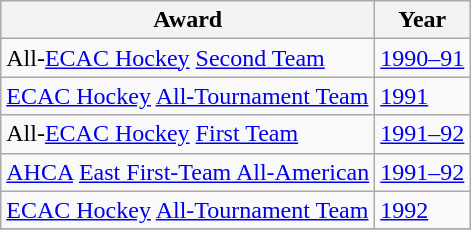<table class="wikitable">
<tr>
<th>Award</th>
<th>Year</th>
</tr>
<tr>
<td>All-<a href='#'>ECAC Hockey</a> <a href='#'>Second Team</a></td>
<td><a href='#'>1990–91</a></td>
</tr>
<tr>
<td><a href='#'>ECAC Hockey</a> <a href='#'>All-Tournament Team</a></td>
<td><a href='#'>1991</a></td>
</tr>
<tr>
<td>All-<a href='#'>ECAC Hockey</a> <a href='#'>First Team</a></td>
<td><a href='#'>1991–92</a></td>
</tr>
<tr>
<td><a href='#'>AHCA</a> <a href='#'>East First-Team All-American</a></td>
<td><a href='#'>1991–92</a></td>
</tr>
<tr>
<td><a href='#'>ECAC Hockey</a> <a href='#'>All-Tournament Team</a></td>
<td><a href='#'>1992</a></td>
</tr>
<tr>
</tr>
</table>
